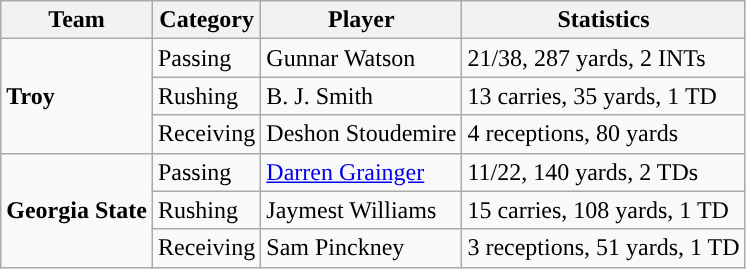<table class="wikitable" style="float: left;">
<tr>
<th>Team</th>
<th>Category</th>
<th>Player</th>
<th>Statistics</th>
</tr>
<tr>
<td rowspan=3><strong>Troy</strong></td>
<td>Passing</td>
<td>Gunnar Watson</td>
<td>21/38, 287 yards, 2 INTs</td>
</tr>
<tr>
<td>Rushing</td>
<td>B. J. Smith</td>
<td>13 carries, 35 yards, 1 TD</td>
</tr>
<tr>
<td>Receiving</td>
<td>Deshon Stoudemire</td>
<td>4 receptions, 80 yards</td>
</tr>
<tr>
<td rowspan=3><strong>Georgia State</strong></td>
<td>Passing</td>
<td><a href='#'>Darren Grainger</a></td>
<td>11/22, 140 yards, 2 TDs</td>
</tr>
<tr>
<td>Rushing</td>
<td>Jaymest Williams</td>
<td>15 carries, 108 yards, 1 TD</td>
</tr>
<tr>
<td>Receiving</td>
<td>Sam Pinckney</td>
<td>3 receptions, 51 yards, 1 TD</td>
</tr>
</table>
